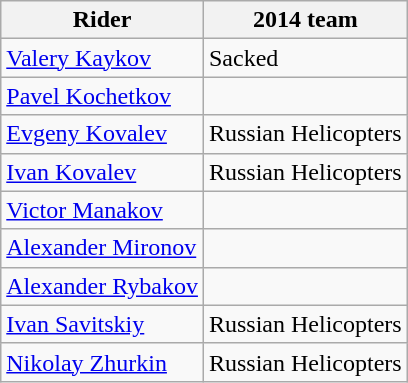<table class="wikitable">
<tr>
<th>Rider</th>
<th>2014 team</th>
</tr>
<tr>
<td><a href='#'>Valery Kaykov</a></td>
<td>Sacked</td>
</tr>
<tr>
<td><a href='#'>Pavel Kochetkov</a></td>
<td></td>
</tr>
<tr>
<td><a href='#'>Evgeny Kovalev</a></td>
<td>Russian Helicopters</td>
</tr>
<tr>
<td><a href='#'>Ivan Kovalev</a></td>
<td>Russian Helicopters</td>
</tr>
<tr>
<td><a href='#'>Victor Manakov</a></td>
<td></td>
</tr>
<tr>
<td><a href='#'>Alexander Mironov</a></td>
<td></td>
</tr>
<tr>
<td><a href='#'>Alexander Rybakov</a></td>
<td></td>
</tr>
<tr>
<td><a href='#'>Ivan Savitskiy</a></td>
<td>Russian Helicopters</td>
</tr>
<tr>
<td><a href='#'>Nikolay Zhurkin</a></td>
<td>Russian Helicopters</td>
</tr>
</table>
